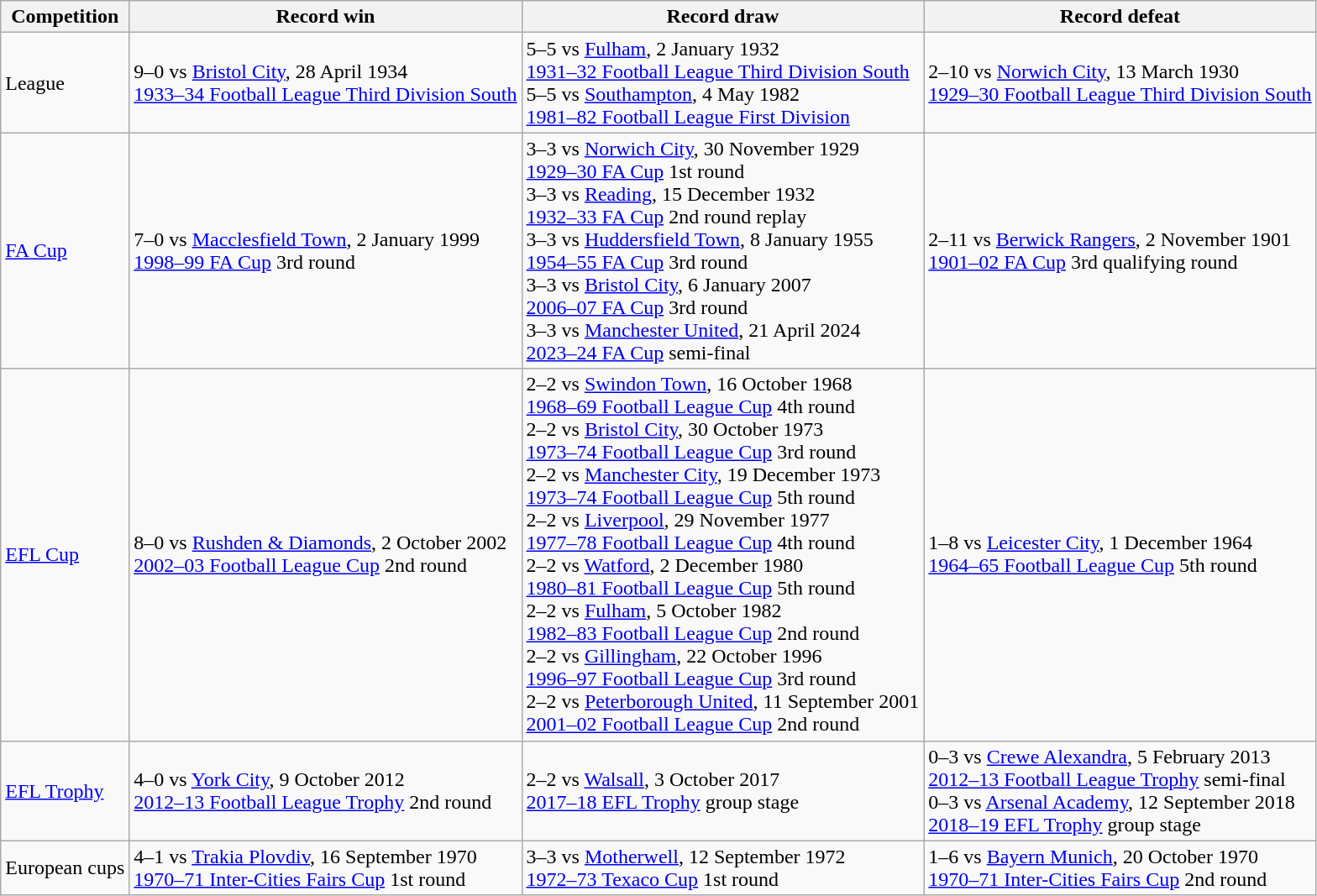<table class="wikitable">
<tr>
<th>Competition</th>
<th>Record win</th>
<th>Record draw</th>
<th>Record defeat</th>
</tr>
<tr>
<td>League</td>
<td>9–0 vs <a href='#'>Bristol City</a>, 28 April 1934 <br> <a href='#'>1933–34 Football League Third Division South</a></td>
<td>5–5 vs <a href='#'>Fulham</a>, 2 January 1932 <br> <a href='#'>1931–32 Football League Third Division South</a> <br> 5–5 vs <a href='#'>Southampton</a>, 4 May 1982 <br> <a href='#'>1981–82 Football League First Division</a></td>
<td>2–10 vs <a href='#'>Norwich City</a>, 13 March 1930 <br> <a href='#'>1929–30 Football League Third Division South</a></td>
</tr>
<tr>
<td><a href='#'>FA Cup</a></td>
<td>7–0 vs <a href='#'>Macclesfield Town</a>, 2 January 1999 <br> <a href='#'>1998–99 FA Cup</a> 3rd round</td>
<td>3–3 vs <a href='#'>Norwich City</a>, 30 November 1929 <br> <a href='#'>1929–30 FA Cup</a> 1st round <br> 3–3 vs <a href='#'>Reading</a>, 15 December 1932 <br> <a href='#'>1932–33 FA Cup</a> 2nd round replay <br> 3–3 vs <a href='#'>Huddersfield Town</a>, 8 January 1955 <br> <a href='#'>1954–55 FA Cup</a> 3rd round <br> 3–3 vs <a href='#'>Bristol City</a>, 6 January 2007 <br> <a href='#'>2006–07 FA Cup</a> 3rd round <br> 3–3 vs <a href='#'>Manchester United</a>, 21 April 2024 <br> <a href='#'>2023–24 FA Cup</a> semi-final</td>
<td>2–11 vs <a href='#'>Berwick Rangers</a>, 2 November 1901 <br> <a href='#'>1901–02 FA Cup</a> 3rd qualifying round</td>
</tr>
<tr>
<td><a href='#'>EFL Cup</a></td>
<td>8–0 vs <a href='#'>Rushden & Diamonds</a>, 2 October 2002 <br> <a href='#'>2002–03 Football League Cup</a> 2nd round</td>
<td>2–2 vs <a href='#'>Swindon Town</a>, 16 October 1968 <br> <a href='#'>1968–69 Football League Cup</a> 4th round <br> 2–2 vs <a href='#'>Bristol City</a>, 30 October 1973 <br> <a href='#'>1973–74 Football League Cup</a> 3rd round <br> 2–2 vs <a href='#'>Manchester City</a>, 19 December 1973 <br> <a href='#'>1973–74 Football League Cup</a> 5th round <br> 2–2 vs <a href='#'>Liverpool</a>, 29 November 1977 <br> <a href='#'>1977–78 Football League Cup</a> 4th round <br> 2–2 vs <a href='#'>Watford</a>, 2 December 1980 <br> <a href='#'>1980–81 Football League Cup</a> 5th round <br> 2–2 vs <a href='#'>Fulham</a>, 5 October 1982 <br> <a href='#'>1982–83 Football League Cup</a> 2nd round <br> 2–2 vs <a href='#'>Gillingham</a>, 22 October 1996 <br> <a href='#'>1996–97 Football League Cup</a> 3rd round <br> 2–2 vs <a href='#'>Peterborough United</a>, 11 September 2001 <br> <a href='#'>2001–02 Football League Cup</a> 2nd round</td>
<td>1–8 vs <a href='#'>Leicester City</a>, 1 December 1964 <br> <a href='#'>1964–65 Football League Cup</a> 5th round</td>
</tr>
<tr>
<td><a href='#'>EFL Trophy</a></td>
<td>4–0 vs <a href='#'>York City</a>, 9 October 2012 <br> <a href='#'>2012–13 Football League Trophy</a> 2nd round</td>
<td>2–2 vs <a href='#'>Walsall</a>, 3 October 2017 <br> <a href='#'>2017–18 EFL Trophy</a> group stage</td>
<td>0–3 vs <a href='#'>Crewe Alexandra</a>, 5 February 2013 <br> <a href='#'>2012–13 Football League Trophy</a> semi-final <br> 0–3 vs <a href='#'>Arsenal Academy</a>, 12 September 2018 <br> <a href='#'>2018–19 EFL Trophy</a> group stage</td>
</tr>
<tr>
<td>European cups</td>
<td>4–1 vs <a href='#'>Trakia Plovdiv</a>, 16 September 1970 <br> <a href='#'>1970–71 Inter-Cities Fairs Cup</a> 1st round</td>
<td>3–3 vs <a href='#'>Motherwell</a>, 12 September 1972 <br> <a href='#'>1972–73 Texaco Cup</a> 1st round</td>
<td>1–6 vs <a href='#'>Bayern Munich</a>, 20 October 1970 <br> <a href='#'>1970–71 Inter-Cities Fairs Cup</a> 2nd round</td>
</tr>
</table>
